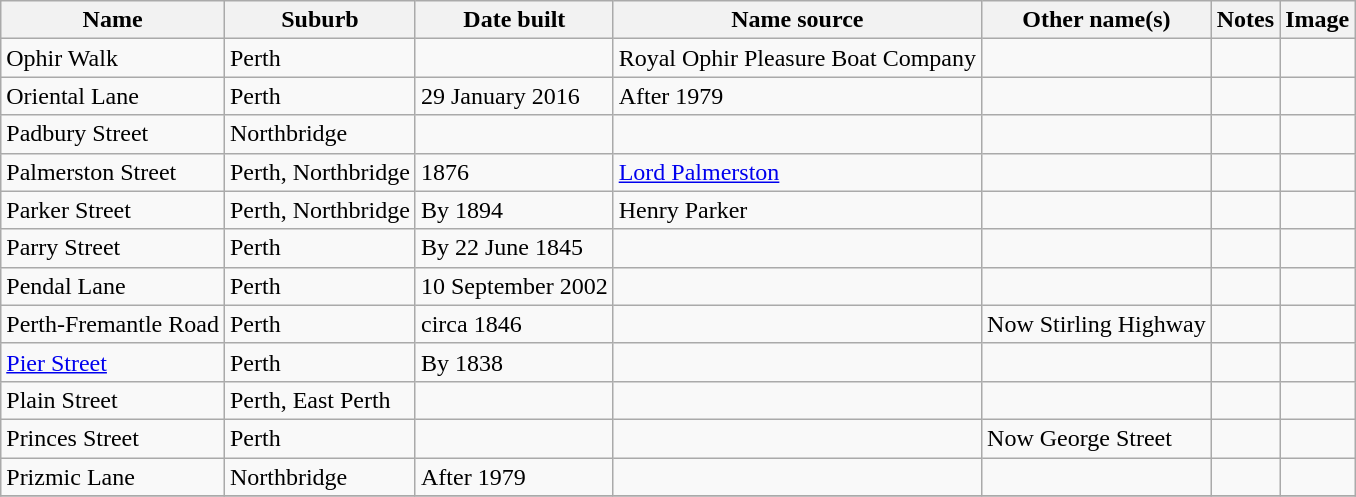<table class="wikitable sortable">
<tr>
<th>Name</th>
<th class="unsortable">Suburb</th>
<th class="unsortable">Date built</th>
<th class="unsortable">Name source</th>
<th class="unsortable">Other name(s)</th>
<th class="unsortable">Notes</th>
<th class="unsortable">Image</th>
</tr>
<tr>
<td>Ophir Walk</td>
<td>Perth</td>
<td></td>
<td>Royal Ophir Pleasure Boat Company</td>
<td></td>
<td></td>
<td></td>
</tr>
<tr>
<td>Oriental Lane</td>
<td>Perth</td>
<td>29 January 2016</td>
<td>After 1979</td>
<td></td>
<td></td>
<td></td>
</tr>
<tr>
<td>Padbury Street</td>
<td>Northbridge</td>
<td></td>
<td></td>
<td></td>
<td></td>
<td></td>
</tr>
<tr>
<td>Palmerston Street</td>
<td>Perth, Northbridge</td>
<td>1876</td>
<td><a href='#'>Lord Palmerston</a></td>
<td></td>
<td></td>
<td></td>
</tr>
<tr>
<td>Parker Street</td>
<td>Perth, Northbridge</td>
<td>By 1894</td>
<td>Henry Parker</td>
<td></td>
<td></td>
<td></td>
</tr>
<tr>
<td>Parry Street</td>
<td>Perth</td>
<td>By 22 June 1845</td>
<td></td>
<td></td>
<td></td>
<td></td>
</tr>
<tr>
<td>Pendal Lane</td>
<td>Perth</td>
<td>10 September 2002</td>
<td></td>
<td></td>
<td></td>
<td></td>
</tr>
<tr>
<td>Perth-Fremantle Road</td>
<td>Perth</td>
<td>circa 1846</td>
<td></td>
<td>Now Stirling Highway</td>
<td></td>
<td></td>
</tr>
<tr>
<td><a href='#'>Pier Street</a></td>
<td>Perth</td>
<td>By 1838</td>
<td></td>
<td></td>
<td></td>
<td></td>
</tr>
<tr>
<td>Plain Street</td>
<td>Perth, East Perth</td>
<td></td>
<td></td>
<td></td>
<td></td>
<td></td>
</tr>
<tr>
<td>Princes Street</td>
<td>Perth</td>
<td></td>
<td></td>
<td>Now George Street</td>
<td></td>
<td></td>
</tr>
<tr>
<td>Prizmic Lane</td>
<td>Northbridge</td>
<td>After 1979</td>
<td></td>
<td></td>
<td></td>
<td></td>
</tr>
<tr>
</tr>
</table>
